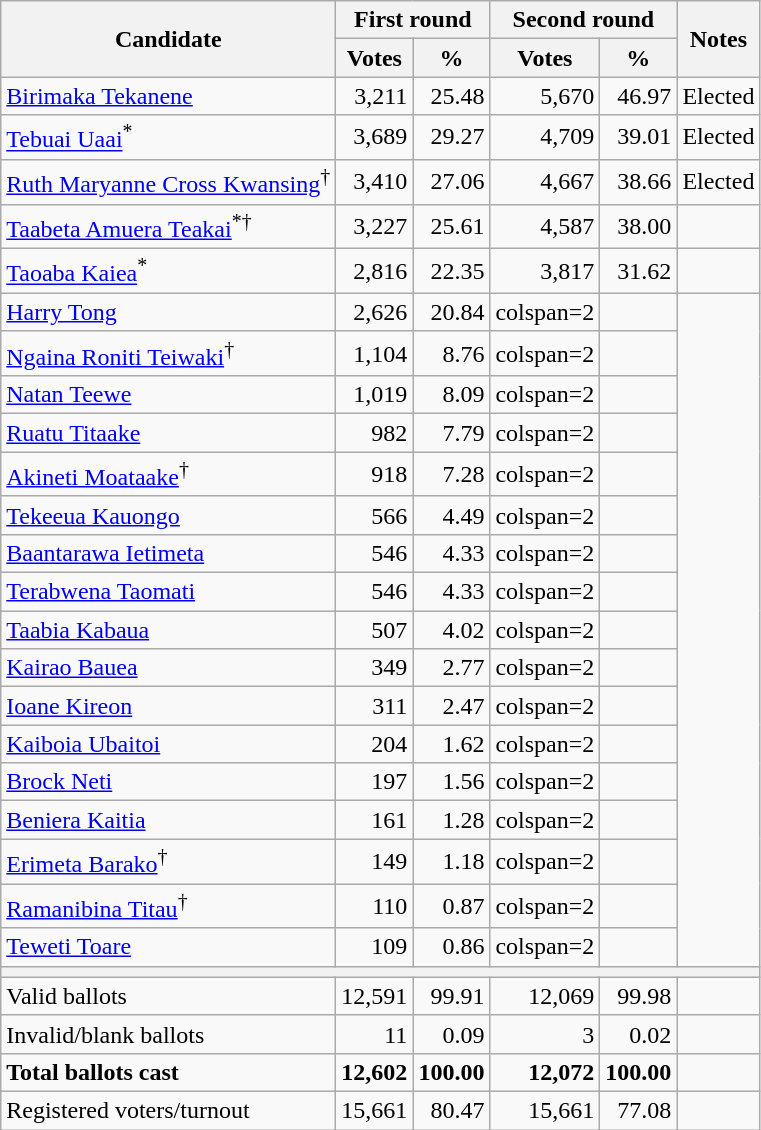<table class=wikitable style=text-align:right>
<tr>
<th rowspan=2>Candidate</th>
<th colspan=2>First round</th>
<th colspan=2>Second round</th>
<th rowspan=2>Notes</th>
</tr>
<tr>
<th>Votes</th>
<th>%</th>
<th>Votes</th>
<th>%</th>
</tr>
<tr>
<td align=left><a href='#'>Birimaka Tekanene</a></td>
<td>3,211</td>
<td>25.48</td>
<td>5,670</td>
<td>46.97</td>
<td>Elected</td>
</tr>
<tr>
<td align=left><a href='#'>Tebuai Uaai</a><sup>*</sup></td>
<td>3,689</td>
<td>29.27</td>
<td>4,709</td>
<td>39.01</td>
<td>Elected</td>
</tr>
<tr>
<td align=left><a href='#'>Ruth Maryanne Cross Kwansing</a><sup>†</sup></td>
<td>3,410</td>
<td>27.06</td>
<td>4,667</td>
<td>38.66</td>
<td>Elected</td>
</tr>
<tr>
<td align=left><a href='#'>Taabeta Amuera Teakai</a><sup>*†</sup></td>
<td>3,227</td>
<td>25.61</td>
<td>4,587</td>
<td>38.00</td>
<td></td>
</tr>
<tr>
<td align=left><a href='#'>Taoaba Kaiea</a><sup>*</sup></td>
<td>2,816</td>
<td>22.35</td>
<td>3,817</td>
<td>31.62</td>
<td></td>
</tr>
<tr>
<td align=left><a href='#'>Harry Tong</a></td>
<td>2,626</td>
<td>20.84</td>
<td>colspan=2 </td>
<td></td>
</tr>
<tr>
<td align=left><a href='#'>Ngaina Roniti Teiwaki</a><sup>†</sup></td>
<td>1,104</td>
<td>8.76</td>
<td>colspan=2 </td>
<td></td>
</tr>
<tr>
<td align=left><a href='#'>Natan Teewe</a></td>
<td>1,019</td>
<td>8.09</td>
<td>colspan=2 </td>
<td></td>
</tr>
<tr>
<td align=left><a href='#'>Ruatu Titaake</a></td>
<td>982</td>
<td>7.79</td>
<td>colspan=2 </td>
<td></td>
</tr>
<tr>
<td align=left><a href='#'>Akineti Moataake</a><sup>†</sup></td>
<td>918</td>
<td>7.28</td>
<td>colspan=2 </td>
<td></td>
</tr>
<tr>
<td align=left><a href='#'>Tekeeua Kauongo</a></td>
<td>566</td>
<td>4.49</td>
<td>colspan=2 </td>
<td></td>
</tr>
<tr>
<td align=left><a href='#'>Baantarawa Ietimeta</a></td>
<td>546</td>
<td>4.33</td>
<td>colspan=2 </td>
<td></td>
</tr>
<tr>
<td align=left><a href='#'>Terabwena Taomati</a></td>
<td>546</td>
<td>4.33</td>
<td>colspan=2 </td>
<td></td>
</tr>
<tr>
<td align=left><a href='#'>Taabia Kabaua</a></td>
<td>507</td>
<td>4.02</td>
<td>colspan=2 </td>
<td></td>
</tr>
<tr>
<td align=left><a href='#'>Kairao Bauea</a></td>
<td>349</td>
<td>2.77</td>
<td>colspan=2 </td>
<td></td>
</tr>
<tr>
<td align=left><a href='#'>Ioane Kireon</a></td>
<td>311</td>
<td>2.47</td>
<td>colspan=2 </td>
<td></td>
</tr>
<tr>
<td align=left><a href='#'>Kaiboia Ubaitoi</a></td>
<td>204</td>
<td>1.62</td>
<td>colspan=2 </td>
<td></td>
</tr>
<tr>
<td align=left><a href='#'>Brock Neti</a></td>
<td>197</td>
<td>1.56</td>
<td>colspan=2 </td>
<td></td>
</tr>
<tr>
<td align=left><a href='#'>Beniera Kaitia</a></td>
<td>161</td>
<td>1.28</td>
<td>colspan=2 </td>
<td></td>
</tr>
<tr>
<td align=left><a href='#'>Erimeta Barako</a><sup>†</sup></td>
<td>149</td>
<td>1.18</td>
<td>colspan=2 </td>
<td></td>
</tr>
<tr>
<td align=left><a href='#'>Ramanibina Titau</a><sup>†</sup></td>
<td>110</td>
<td>0.87</td>
<td>colspan=2 </td>
<td></td>
</tr>
<tr>
<td align=left><a href='#'>Teweti Toare</a></td>
<td>109</td>
<td>0.86</td>
<td>colspan=2 </td>
<td></td>
</tr>
<tr>
<th colspan=6></th>
</tr>
<tr>
<td align=left>Valid ballots</td>
<td>12,591</td>
<td>99.91</td>
<td>12,069</td>
<td>99.98</td>
<td></td>
</tr>
<tr>
<td align=left>Invalid/blank ballots</td>
<td>11</td>
<td>0.09</td>
<td>3</td>
<td>0.02</td>
<td></td>
</tr>
<tr style="font-weight:bold">
<td align=left>Total ballots cast</td>
<td>12,602</td>
<td>100.00</td>
<td>12,072</td>
<td>100.00</td>
<td></td>
</tr>
<tr>
<td align=left>Registered voters/turnout</td>
<td>15,661</td>
<td>80.47</td>
<td>15,661</td>
<td>77.08</td>
<td></td>
</tr>
</table>
